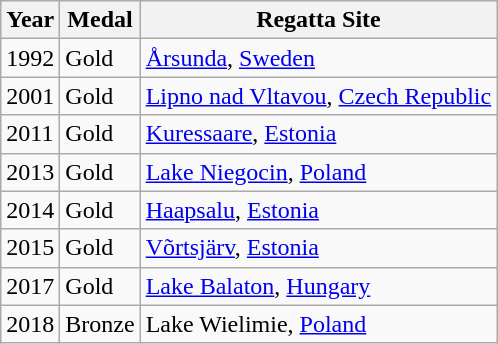<table class="wikitable">
<tr>
<th>Year</th>
<th>Medal</th>
<th>Regatta Site</th>
</tr>
<tr>
<td>1992</td>
<td>Gold</td>
<td><a href='#'>Årsunda</a>, <a href='#'>Sweden</a></td>
</tr>
<tr>
<td>2001</td>
<td>Gold</td>
<td><a href='#'>Lipno nad Vltavou</a>, <a href='#'>Czech Republic</a></td>
</tr>
<tr>
<td>2011</td>
<td>Gold</td>
<td><a href='#'>Kuressaare</a>, <a href='#'>Estonia</a></td>
</tr>
<tr>
<td>2013</td>
<td>Gold</td>
<td><a href='#'>Lake Niegocin</a>, <a href='#'>Poland</a></td>
</tr>
<tr>
<td>2014</td>
<td>Gold</td>
<td><a href='#'>Haapsalu</a>, <a href='#'>Estonia</a></td>
</tr>
<tr>
<td>2015</td>
<td>Gold</td>
<td><a href='#'>Võrtsjärv</a>, <a href='#'>Estonia</a></td>
</tr>
<tr>
<td>2017</td>
<td>Gold</td>
<td><a href='#'>Lake Balaton</a>, <a href='#'>Hungary</a></td>
</tr>
<tr>
<td>2018</td>
<td>Bronze</td>
<td>Lake Wielimie, <a href='#'>Poland</a></td>
</tr>
</table>
